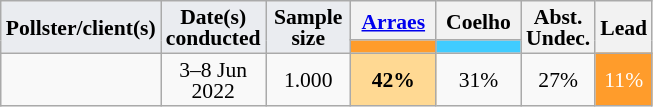<table class="wikitable sortable" style="text-align:center;font-size:90%;line-height:14px;">
<tr>
<td rowspan="2" class="unsortable" style="width:50px;background:#eaecf0;"><strong>Pollster/client(s)</strong></td>
<td rowspan="2" class="unsortable" style="width:50px;background:#eaecf0;"><strong>Date(s) <br>conducted</strong></td>
<td rowspan="2" class="unsortable" style="width:50px;background:#eaecf0;"><strong>Sample<br>size</strong></td>
<th class="unsortable" style="width:50px;"><a href='#'>Arraes</a><br></th>
<th class="unsortable" style="width:50px;"><strong>Coelho</strong><br></th>
<th rowspan="2" class="unsortable">Abst.<br>Undec.</th>
<th rowspan="2" data-sort-type="number">Lead</th>
</tr>
<tr>
<th data-sort-type="number" class="sortable" style="background:#FF9C2B;"></th>
<th data-sort-type="number" class="sortable" style="background:#40ccff;"></th>
</tr>
<tr>
<td></td>
<td>3–8 Jun 2022</td>
<td>1.000</td>
<td style="background:#ffd993;"><strong>42%</strong></td>
<td>31%</td>
<td>27%</td>
<td style="background:#FF9C2B;color:#FFFFFF;">11%</td>
</tr>
</table>
